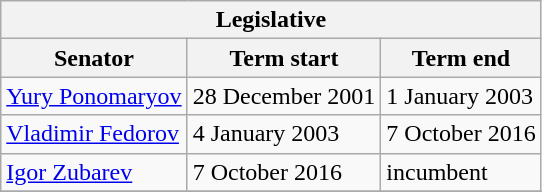<table class="wikitable sortable">
<tr>
<th colspan=3>Legislative</th>
</tr>
<tr>
<th>Senator</th>
<th>Term start</th>
<th>Term end</th>
</tr>
<tr>
<td><a href='#'>Yury Ponomaryov</a></td>
<td>28 December 2001</td>
<td>1 January 2003</td>
</tr>
<tr>
<td><a href='#'>Vladimir Fedorov</a></td>
<td>4 January 2003</td>
<td>7 October 2016</td>
</tr>
<tr>
<td><a href='#'>Igor Zubarev</a></td>
<td>7 October 2016</td>
<td>incumbent</td>
</tr>
<tr>
</tr>
</table>
